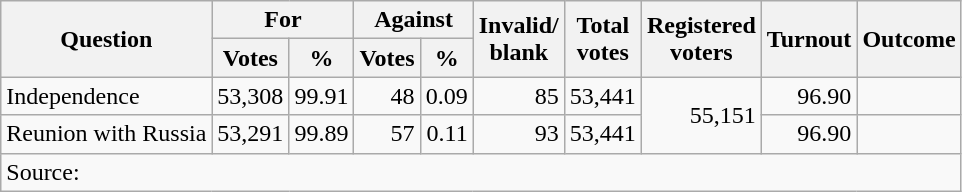<table class=wikitable style=text-align:right>
<tr>
<th rowspan=2>Question</th>
<th colspan=2>For</th>
<th colspan=2>Against</th>
<th rowspan=2>Invalid/<br>blank</th>
<th rowspan=2>Total<br>votes</th>
<th rowspan=2>Registered<br>voters</th>
<th rowspan=2>Turnout</th>
<th rowspan=2>Outcome</th>
</tr>
<tr>
<th>Votes</th>
<th>%</th>
<th>Votes</th>
<th>%</th>
</tr>
<tr>
<td align=left>Independence</td>
<td>53,308</td>
<td>99.91</td>
<td>48</td>
<td>0.09</td>
<td>85</td>
<td>53,441</td>
<td rowspan=2>55,151</td>
<td>96.90</td>
<td></td>
</tr>
<tr>
<td align=left>Reunion with Russia</td>
<td>53,291</td>
<td>99.89</td>
<td>57</td>
<td>0.11</td>
<td>93</td>
<td>53,441</td>
<td>96.90</td>
<td></td>
</tr>
<tr>
<td colspan=14 align=left>Source: </td>
</tr>
</table>
